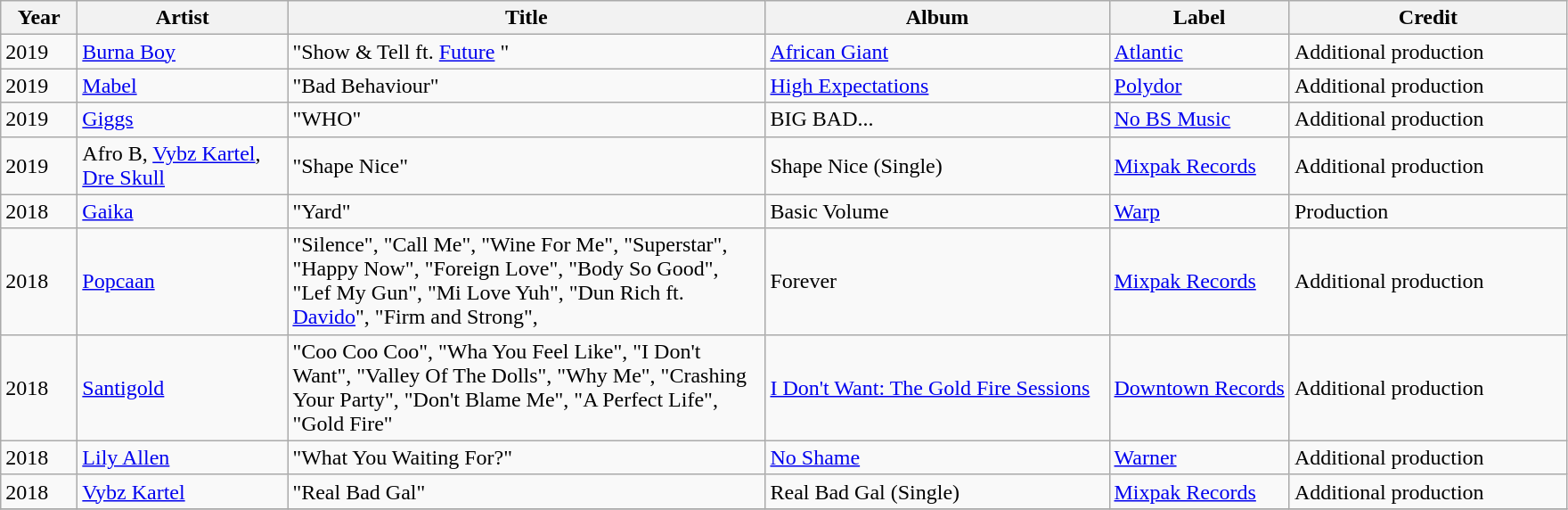<table class="wikitable">
<tr>
<th width="50">Year</th>
<th width="150">Artist</th>
<th width="350">Title</th>
<th width="250">Album</th>
<th width=“200”>Label</th>
<th width="200">Credit</th>
</tr>
<tr>
<td rowspan=“2”>2019</td>
<td><a href='#'>Burna Boy</a></td>
<td>"Show & Tell ft. <a href='#'>Future</a> "</td>
<td><a href='#'>African Giant</a></td>
<td><a href='#'>Atlantic</a></td>
<td>Additional production</td>
</tr>
<tr>
<td rowspan=“2”>2019</td>
<td><a href='#'>Mabel</a></td>
<td>"Bad Behaviour"</td>
<td><a href='#'>High Expectations</a></td>
<td><a href='#'>Polydor</a></td>
<td>Additional production</td>
</tr>
<tr>
<td rowspan=“2”>2019</td>
<td><a href='#'>Giggs</a></td>
<td>"WHO"</td>
<td>BIG BAD...</td>
<td><a href='#'>No BS Music</a></td>
<td>Additional production</td>
</tr>
<tr>
<td rowspan=“2”>2019</td>
<td>Afro B, <a href='#'>Vybz Kartel</a>, <a href='#'>Dre Skull</a></td>
<td>"Shape Nice"</td>
<td>Shape Nice (Single)</td>
<td><a href='#'>Mixpak Records</a></td>
<td>Additional production</td>
</tr>
<tr>
<td rowspan=“2”>2018</td>
<td><a href='#'>Gaika</a></td>
<td>"Yard"</td>
<td>Basic Volume</td>
<td><a href='#'>Warp</a></td>
<td>Production</td>
</tr>
<tr>
<td rowspan=“2”>2018</td>
<td><a href='#'>Popcaan</a></td>
<td>"Silence", "Call Me", "Wine For Me", "Superstar", "Happy Now", "Foreign Love", "Body So Good", "Lef My Gun", "Mi Love Yuh", "Dun Rich ft. <a href='#'>Davido</a>", "Firm and Strong",</td>
<td>Forever</td>
<td><a href='#'>Mixpak Records</a></td>
<td>Additional production</td>
</tr>
<tr>
<td rowspan=“2”>2018</td>
<td><a href='#'>Santigold</a></td>
<td>"Coo Coo Coo", "Wha You Feel Like", "I Don't Want", "Valley Of The Dolls", "Why Me", "Crashing Your Party", "Don't Blame Me", "A Perfect Life", "Gold Fire"</td>
<td><a href='#'>I Don't Want: The Gold Fire Sessions</a></td>
<td><a href='#'>Downtown Records</a></td>
<td>Additional production</td>
</tr>
<tr>
<td rowspan=“2”>2018</td>
<td><a href='#'>Lily Allen</a></td>
<td>"What You Waiting For?"</td>
<td><a href='#'>No Shame</a></td>
<td><a href='#'>Warner</a></td>
<td>Additional production</td>
</tr>
<tr>
<td rowspan=“2”>2018</td>
<td><a href='#'>Vybz Kartel</a></td>
<td>"Real Bad Gal"</td>
<td>Real Bad Gal (Single)</td>
<td><a href='#'>Mixpak Records</a></td>
<td>Additional production</td>
</tr>
<tr>
</tr>
</table>
